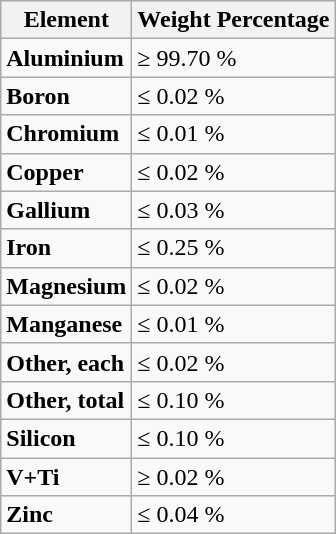<table class="wikitable">
<tr>
<th>Element</th>
<th>Weight Percentage</th>
</tr>
<tr>
<td><strong>Aluminium</strong></td>
<td>≥ 99.70 %</td>
</tr>
<tr>
<td><strong>Boron</strong></td>
<td>≤ 0.02 %</td>
</tr>
<tr>
<td><strong>Chromium</strong></td>
<td>≤ 0.01 %</td>
</tr>
<tr>
<td><strong>Copper</strong></td>
<td>≤ 0.02 %</td>
</tr>
<tr>
<td><strong>Gallium</strong></td>
<td>≤ 0.03 %</td>
</tr>
<tr>
<td><strong>Iron</strong></td>
<td>≤ 0.25 %</td>
</tr>
<tr>
<td><strong>Magnesium</strong></td>
<td>≤ 0.02 %</td>
</tr>
<tr>
<td><strong>Manganese</strong></td>
<td>≤ 0.01 %</td>
</tr>
<tr>
<td><strong>Other, each</strong></td>
<td>≤ 0.02 %</td>
</tr>
<tr>
<td><strong>Other, total</strong></td>
<td>≤ 0.10 %</td>
</tr>
<tr>
<td><strong>Silicon</strong></td>
<td>≤ 0.10 %</td>
</tr>
<tr>
<td><strong>V+Ti</strong></td>
<td>≥ 0.02 %</td>
</tr>
<tr>
<td><strong>Zinc</strong></td>
<td>≤ 0.04 %</td>
</tr>
</table>
